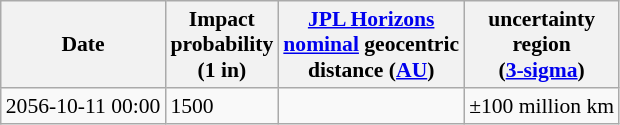<table class="wikitable" style="font-size: 0.9em;">
<tr>
<th>Date</th>
<th class=unsortable>Impact<br>probability<br>(1 in)</th>
<th><a href='#'>JPL Horizons</a><br><a href='#'>nominal</a> geocentric<br>distance (<a href='#'>AU</a>)</th>
<th>uncertainty<br>region<br>(<a href='#'>3-sigma</a>)</th>
</tr>
<tr>
<td>2056-10-11 00:00</td>
<td>1500</td>
<td></td>
<td>±100 million km</td>
</tr>
</table>
